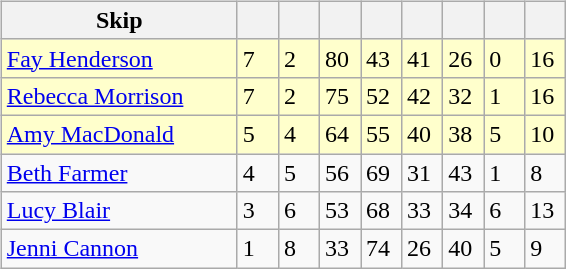<table>
<tr>
<td valign=top width=10%><br><table class="wikitable">
<tr>
<th width=150>Skip</th>
<th width=20></th>
<th width=20></th>
<th width=20></th>
<th width=20></th>
<th width=20></th>
<th width=20></th>
<th width=20></th>
<th width=20></th>
</tr>
<tr bgcolor=#ffffcc>
<td><a href='#'>Fay Henderson</a></td>
<td>7</td>
<td>2</td>
<td>80</td>
<td>43</td>
<td>41</td>
<td>26</td>
<td>0</td>
<td>16</td>
</tr>
<tr bgcolor=#ffffcc>
<td><a href='#'>Rebecca Morrison</a></td>
<td>7</td>
<td>2</td>
<td>75</td>
<td>52</td>
<td>42</td>
<td>32</td>
<td>1</td>
<td>16</td>
</tr>
<tr bgcolor=#ffffcc>
<td><a href='#'>Amy MacDonald</a></td>
<td>5</td>
<td>4</td>
<td>64</td>
<td>55</td>
<td>40</td>
<td>38</td>
<td>5</td>
<td>10</td>
</tr>
<tr>
<td><a href='#'>Beth Farmer</a></td>
<td>4</td>
<td>5</td>
<td>56</td>
<td>69</td>
<td>31</td>
<td>43</td>
<td>1</td>
<td>8</td>
</tr>
<tr>
<td><a href='#'>Lucy Blair</a></td>
<td>3</td>
<td>6</td>
<td>53</td>
<td>68</td>
<td>33</td>
<td>34</td>
<td>6</td>
<td>13</td>
</tr>
<tr>
<td><a href='#'>Jenni Cannon</a></td>
<td>1</td>
<td>8</td>
<td>33</td>
<td>74</td>
<td>26</td>
<td>40</td>
<td>5</td>
<td>9</td>
</tr>
</table>
</td>
</tr>
</table>
